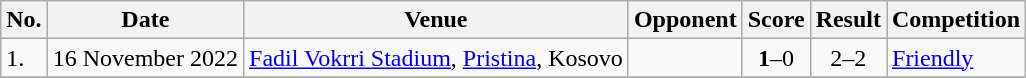<table class="wikitable">
<tr>
<th>No.</th>
<th>Date</th>
<th>Venue</th>
<th>Opponent</th>
<th>Score</th>
<th>Result</th>
<th>Competition</th>
</tr>
<tr>
<td>1.</td>
<td>16 November 2022</td>
<td><a href='#'>Fadil Vokrri Stadium</a>, <a href='#'>Pristina</a>, Kosovo</td>
<td></td>
<td align=center><strong>1</strong>–0</td>
<td align=center>2–2</td>
<td><a href='#'>Friendly</a></td>
</tr>
<tr>
</tr>
</table>
